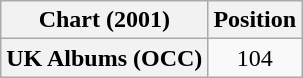<table class="wikitable plainrowheaders" style="text-align:center">
<tr>
<th scope="col">Chart (2001)</th>
<th scope="col">Position</th>
</tr>
<tr>
<th scope="row">UK Albums (OCC)</th>
<td>104</td>
</tr>
</table>
